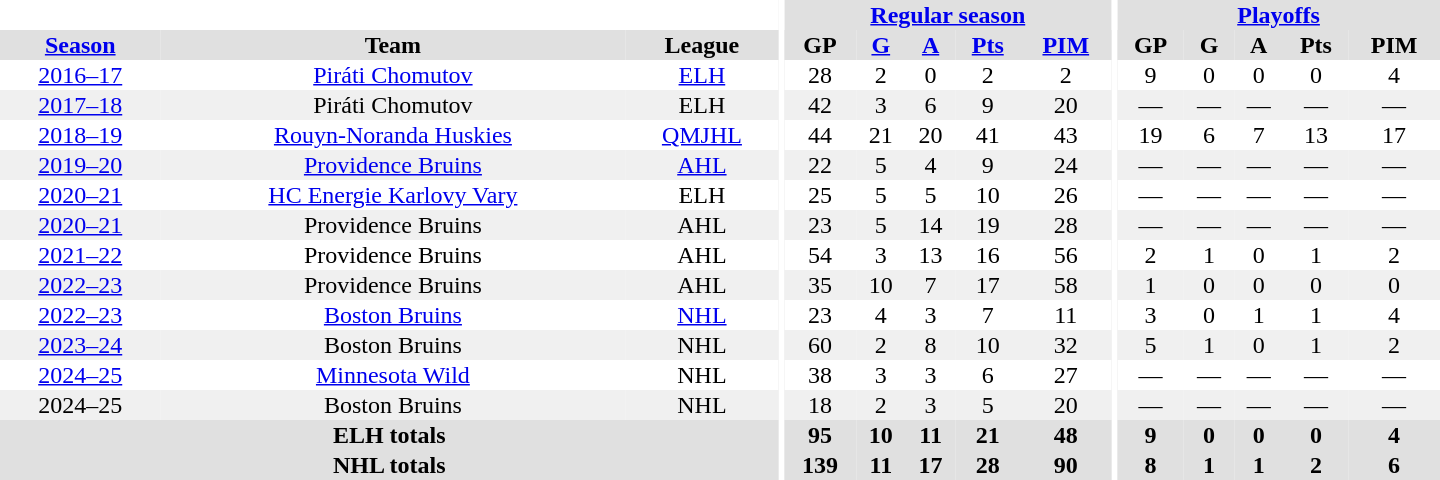<table border="0" cellpadding="1" cellspacing="0" style="text-align:center; width:60em;">
<tr bgcolor="#e0e0e0">
<th colspan="3" bgcolor="#ffffff"></th>
<th rowspan="99" bgcolor="#ffffff"></th>
<th colspan="5"><a href='#'>Regular season</a></th>
<th rowspan="99" bgcolor="#ffffff"></th>
<th colspan="5"><a href='#'>Playoffs</a></th>
</tr>
<tr bgcolor="#e0e0e0" \>
<th><a href='#'>Season</a></th>
<th>Team</th>
<th>League</th>
<th>GP</th>
<th><a href='#'>G</a></th>
<th><a href='#'>A</a></th>
<th><a href='#'>Pts</a></th>
<th><a href='#'>PIM</a></th>
<th>GP</th>
<th>G</th>
<th>A</th>
<th>Pts</th>
<th>PIM</th>
</tr>
<tr>
<td><a href='#'>2016–17</a></td>
<td><a href='#'>Piráti Chomutov</a></td>
<td><a href='#'>ELH</a></td>
<td>28</td>
<td>2</td>
<td>0</td>
<td>2</td>
<td>2</td>
<td>9</td>
<td>0</td>
<td>0</td>
<td>0</td>
<td>4</td>
</tr>
<tr bgcolor="#f0f0f0">
<td><a href='#'>2017–18</a></td>
<td>Piráti Chomutov</td>
<td>ELH</td>
<td>42</td>
<td>3</td>
<td>6</td>
<td>9</td>
<td>20</td>
<td>—</td>
<td>—</td>
<td>—</td>
<td>—</td>
<td>—</td>
</tr>
<tr>
<td><a href='#'>2018–19</a></td>
<td><a href='#'>Rouyn-Noranda Huskies</a></td>
<td><a href='#'>QMJHL</a></td>
<td>44</td>
<td>21</td>
<td>20</td>
<td>41</td>
<td>43</td>
<td>19</td>
<td>6</td>
<td>7</td>
<td>13</td>
<td>17</td>
</tr>
<tr bgcolor="#f0f0f0">
<td><a href='#'>2019–20</a></td>
<td><a href='#'>Providence Bruins</a></td>
<td><a href='#'>AHL</a></td>
<td>22</td>
<td>5</td>
<td>4</td>
<td>9</td>
<td>24</td>
<td>—</td>
<td>—</td>
<td>—</td>
<td>—</td>
<td>—</td>
</tr>
<tr>
<td><a href='#'>2020–21</a></td>
<td><a href='#'>HC Energie Karlovy Vary</a></td>
<td>ELH</td>
<td>25</td>
<td>5</td>
<td>5</td>
<td>10</td>
<td>26</td>
<td>—</td>
<td>—</td>
<td>—</td>
<td>—</td>
<td>—</td>
</tr>
<tr bgcolor="#f0f0f0">
<td><a href='#'>2020–21</a></td>
<td>Providence Bruins</td>
<td>AHL</td>
<td>23</td>
<td>5</td>
<td>14</td>
<td>19</td>
<td>28</td>
<td>—</td>
<td>—</td>
<td>—</td>
<td>—</td>
<td>—</td>
</tr>
<tr>
<td><a href='#'>2021–22</a></td>
<td>Providence Bruins</td>
<td>AHL</td>
<td>54</td>
<td>3</td>
<td>13</td>
<td>16</td>
<td>56</td>
<td>2</td>
<td>1</td>
<td>0</td>
<td>1</td>
<td>2</td>
</tr>
<tr bgcolor="#f0f0f0">
<td><a href='#'>2022–23</a></td>
<td>Providence Bruins</td>
<td>AHL</td>
<td>35</td>
<td>10</td>
<td>7</td>
<td>17</td>
<td>58</td>
<td>1</td>
<td>0</td>
<td>0</td>
<td>0</td>
<td>0</td>
</tr>
<tr>
<td><a href='#'>2022–23</a></td>
<td><a href='#'>Boston Bruins</a></td>
<td><a href='#'>NHL</a></td>
<td>23</td>
<td>4</td>
<td>3</td>
<td>7</td>
<td>11</td>
<td>3</td>
<td>0</td>
<td>1</td>
<td>1</td>
<td>4</td>
</tr>
<tr bgcolor="#f0f0f0">
<td><a href='#'>2023–24</a></td>
<td>Boston Bruins</td>
<td>NHL</td>
<td>60</td>
<td>2</td>
<td>8</td>
<td>10</td>
<td>32</td>
<td>5</td>
<td>1</td>
<td>0</td>
<td>1</td>
<td>2</td>
</tr>
<tr>
<td><a href='#'>2024–25</a></td>
<td><a href='#'>Minnesota Wild</a></td>
<td>NHL</td>
<td>38</td>
<td>3</td>
<td>3</td>
<td>6</td>
<td>27</td>
<td>—</td>
<td>—</td>
<td>—</td>
<td>—</td>
<td>—</td>
</tr>
<tr bgcolor="#f0f0f0">
<td>2024–25</td>
<td>Boston Bruins</td>
<td>NHL</td>
<td>18</td>
<td>2</td>
<td>3</td>
<td>5</td>
<td>20</td>
<td>—</td>
<td>—</td>
<td>—</td>
<td>—</td>
<td>—</td>
</tr>
<tr bgcolor="#e0e0e0">
<th colspan="3">ELH totals</th>
<th>95</th>
<th>10</th>
<th>11</th>
<th>21</th>
<th>48</th>
<th>9</th>
<th>0</th>
<th>0</th>
<th>0</th>
<th>4</th>
</tr>
<tr bgcolor="#e0e0e0">
<th colspan="3">NHL totals</th>
<th>139</th>
<th>11</th>
<th>17</th>
<th>28</th>
<th>90</th>
<th>8</th>
<th>1</th>
<th>1</th>
<th>2</th>
<th>6</th>
</tr>
</table>
